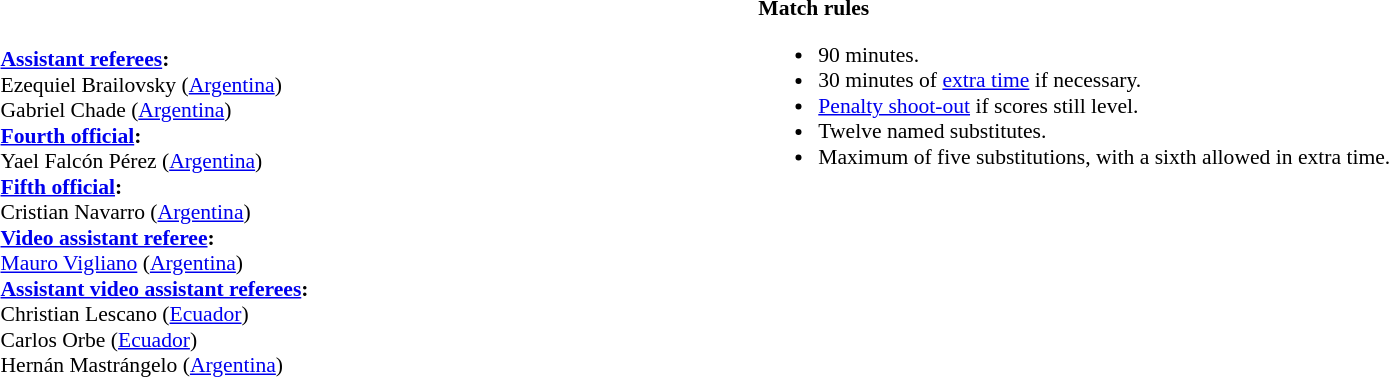<table width="100%" style="font-size:90%">
<tr>
<td><br><br><strong><a href='#'>Assistant referees</a>:</strong>
<br>Ezequiel Brailovsky (<a href='#'>Argentina</a>)
<br>Gabriel Chade (<a href='#'>Argentina</a>)
<br><strong><a href='#'>Fourth official</a>:</strong>
<br>Yael Falcón Pérez (<a href='#'>Argentina</a>)
<br><strong><a href='#'>Fifth official</a>:</strong>
<br>Cristian Navarro (<a href='#'>Argentina</a>)
<br><strong><a href='#'>Video assistant referee</a>:</strong>
<br><a href='#'>Mauro Vigliano</a> (<a href='#'>Argentina</a>)
<br><strong><a href='#'>Assistant video assistant referees</a>:</strong>
<br>Christian Lescano (<a href='#'>Ecuador</a>)
<br>Carlos Orbe (<a href='#'>Ecuador</a>)
<br>Hernán Mastrángelo (<a href='#'>Argentina</a>)</td>
<td style="width:60%; vertical-align:top;"><strong>Match rules</strong><br><ul><li>90 minutes.</li><li>30 minutes of <a href='#'>extra time</a> if necessary.</li><li><a href='#'>Penalty shoot-out</a> if scores still level.</li><li>Twelve named substitutes.</li><li>Maximum of five substitutions, with a sixth allowed in extra time.</li></ul></td>
</tr>
</table>
